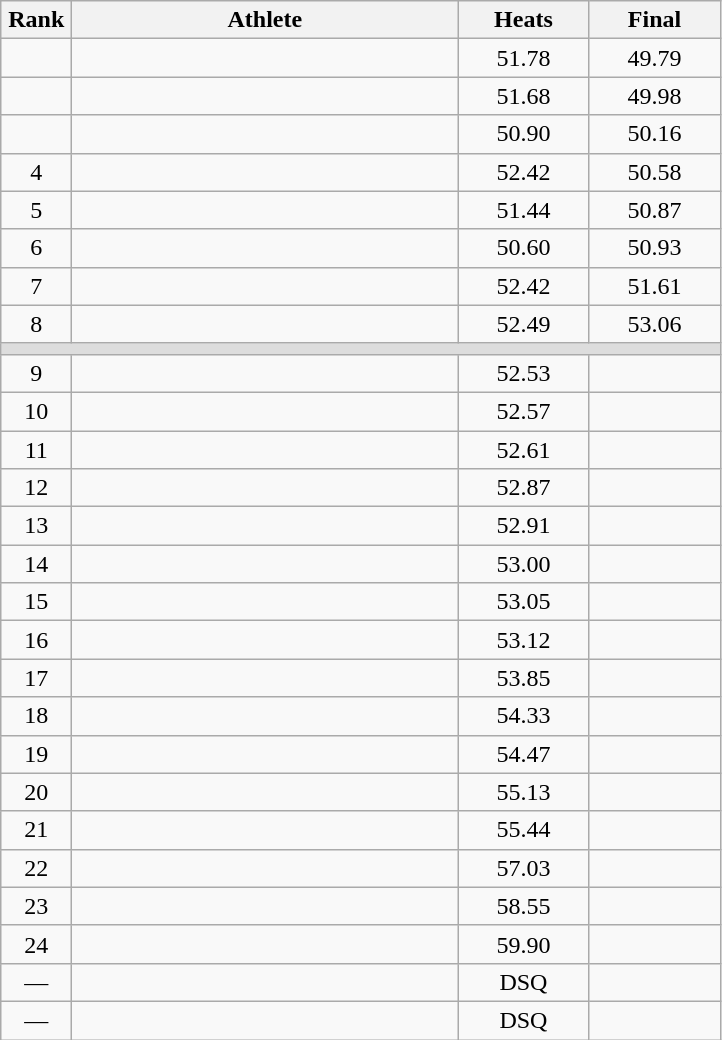<table class=wikitable style="text-align:center">
<tr>
<th width=40>Rank</th>
<th width=250>Athlete</th>
<th width=80>Heats</th>
<th width=80>Final</th>
</tr>
<tr>
<td></td>
<td align=left></td>
<td>51.78</td>
<td>49.79</td>
</tr>
<tr>
<td></td>
<td align=left></td>
<td>51.68</td>
<td>49.98</td>
</tr>
<tr>
<td></td>
<td align=left></td>
<td>50.90</td>
<td>50.16</td>
</tr>
<tr>
<td>4</td>
<td align=left></td>
<td>52.42</td>
<td>50.58</td>
</tr>
<tr>
<td>5</td>
<td align=left></td>
<td>51.44</td>
<td>50.87</td>
</tr>
<tr>
<td>6</td>
<td align=left></td>
<td>50.60</td>
<td>50.93</td>
</tr>
<tr>
<td>7</td>
<td align=left></td>
<td>52.42</td>
<td>51.61</td>
</tr>
<tr>
<td>8</td>
<td align=left></td>
<td>52.49</td>
<td>53.06</td>
</tr>
<tr bgcolor=#DDDDDD>
<td colspan=4></td>
</tr>
<tr>
<td>9</td>
<td align=left></td>
<td>52.53</td>
<td></td>
</tr>
<tr>
<td>10</td>
<td align=left></td>
<td>52.57</td>
<td></td>
</tr>
<tr>
<td>11</td>
<td align=left></td>
<td>52.61</td>
<td></td>
</tr>
<tr>
<td>12</td>
<td align=left></td>
<td>52.87</td>
<td></td>
</tr>
<tr>
<td>13</td>
<td align=left></td>
<td>52.91</td>
<td></td>
</tr>
<tr>
<td>14</td>
<td align=left></td>
<td>53.00</td>
<td></td>
</tr>
<tr>
<td>15</td>
<td align=left></td>
<td>53.05</td>
<td></td>
</tr>
<tr>
<td>16</td>
<td align=left></td>
<td>53.12</td>
<td></td>
</tr>
<tr>
<td>17</td>
<td align=left></td>
<td>53.85</td>
<td></td>
</tr>
<tr>
<td>18</td>
<td align=left></td>
<td>54.33</td>
<td></td>
</tr>
<tr>
<td>19</td>
<td align=left></td>
<td>54.47</td>
<td></td>
</tr>
<tr>
<td>20</td>
<td align=left></td>
<td>55.13</td>
<td></td>
</tr>
<tr>
<td>21</td>
<td align=left></td>
<td>55.44</td>
<td></td>
</tr>
<tr>
<td>22</td>
<td align=left></td>
<td>57.03</td>
<td></td>
</tr>
<tr>
<td>23</td>
<td align=left></td>
<td>58.55</td>
<td></td>
</tr>
<tr>
<td>24</td>
<td align=left></td>
<td>59.90</td>
<td></td>
</tr>
<tr>
<td>—</td>
<td align=left></td>
<td>DSQ</td>
<td></td>
</tr>
<tr>
<td>—</td>
<td align=left></td>
<td>DSQ</td>
<td></td>
</tr>
</table>
